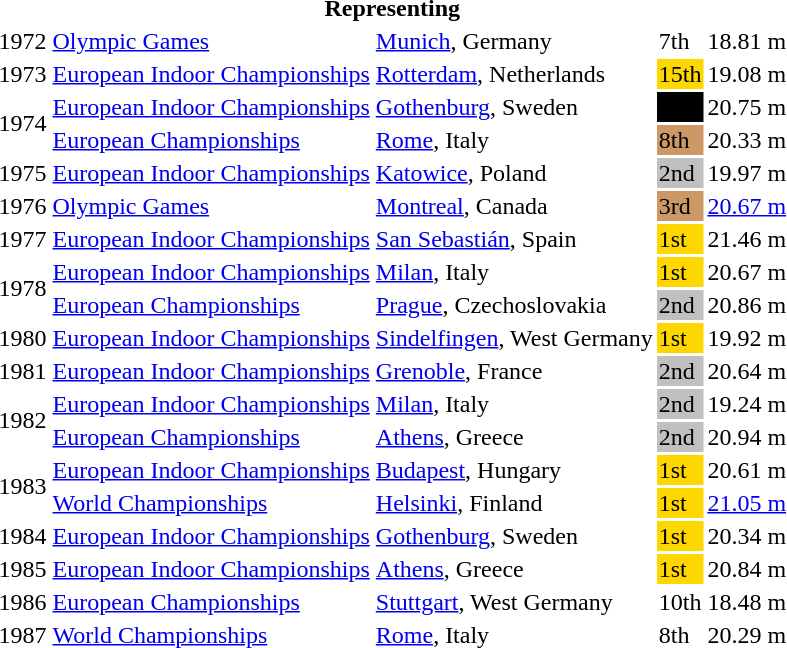<table>
<tr>
<th colspan="5">Representing </th>
</tr>
<tr>
<td>1972</td>
<td><a href='#'>Olympic Games</a></td>
<td><a href='#'>Munich</a>, Germany</td>
<td>7th</td>
<td>18.81 m</td>
</tr>
<tr>
<td>1973</td>
<td><a href='#'>European Indoor Championships</a></td>
<td><a href='#'>Rotterdam</a>, Netherlands</td>
<td bgcolor="gold">15th</td>
<td>19.08 m</td>
</tr>
<tr>
<td rowspan=2>1974</td>
<td><a href='#'>European Indoor Championships</a></td>
<td><a href='#'>Gothenburg</a>, Sweden</td>
<td bgcolor="nothing">8th</td>
<td>20.75 m</td>
</tr>
<tr>
<td><a href='#'>European Championships</a></td>
<td><a href='#'>Rome</a>, Italy</td>
<td bgcolor="CC9966">8th</td>
<td>20.33 m</td>
</tr>
<tr>
<td>1975</td>
<td><a href='#'>European Indoor Championships</a></td>
<td><a href='#'>Katowice</a>, Poland</td>
<td bgcolor="silver">2nd</td>
<td>19.97 m</td>
</tr>
<tr>
<td>1976</td>
<td><a href='#'>Olympic Games</a></td>
<td><a href='#'>Montreal</a>, Canada</td>
<td bgcolor="CC9966">3rd</td>
<td><a href='#'>20.67 m</a></td>
</tr>
<tr>
<td>1977</td>
<td><a href='#'>European Indoor Championships</a></td>
<td><a href='#'>San Sebastián</a>, Spain</td>
<td bgcolor="gold">1st</td>
<td>21.46 m</td>
</tr>
<tr>
<td rowspan=2>1978</td>
<td><a href='#'>European Indoor Championships</a></td>
<td><a href='#'>Milan</a>, Italy</td>
<td bgcolor="gold">1st</td>
<td>20.67 m</td>
</tr>
<tr>
<td><a href='#'>European Championships</a></td>
<td><a href='#'>Prague</a>, Czechoslovakia</td>
<td bgcolor="silver">2nd</td>
<td>20.86 m</td>
</tr>
<tr>
<td>1980</td>
<td><a href='#'>European Indoor Championships</a></td>
<td><a href='#'>Sindelfingen</a>, West Germany</td>
<td bgcolor="gold">1st</td>
<td>19.92 m</td>
</tr>
<tr>
<td>1981</td>
<td><a href='#'>European Indoor Championships</a></td>
<td><a href='#'>Grenoble</a>, France</td>
<td bgcolor="silver">2nd</td>
<td>20.64 m</td>
</tr>
<tr>
<td rowspan=2>1982</td>
<td><a href='#'>European Indoor Championships</a></td>
<td><a href='#'>Milan</a>, Italy</td>
<td bgcolor="silver">2nd</td>
<td>19.24 m</td>
</tr>
<tr>
<td><a href='#'>European Championships</a></td>
<td><a href='#'>Athens</a>, Greece</td>
<td bgcolor="silver">2nd</td>
<td>20.94 m</td>
</tr>
<tr>
<td rowspan=2>1983</td>
<td><a href='#'>European Indoor Championships</a></td>
<td><a href='#'>Budapest</a>, Hungary</td>
<td bgcolor="gold">1st</td>
<td>20.61 m</td>
</tr>
<tr>
<td><a href='#'>World Championships</a></td>
<td><a href='#'>Helsinki</a>, Finland</td>
<td bgcolor="gold">1st</td>
<td><a href='#'>21.05 m</a></td>
</tr>
<tr>
<td>1984</td>
<td><a href='#'>European Indoor Championships</a></td>
<td><a href='#'>Gothenburg</a>, Sweden</td>
<td bgcolor="gold">1st</td>
<td>20.34 m</td>
</tr>
<tr>
<td>1985</td>
<td><a href='#'>European Indoor Championships</a></td>
<td><a href='#'>Athens</a>, Greece</td>
<td bgcolor="gold">1st</td>
<td>20.84 m</td>
</tr>
<tr>
<td>1986</td>
<td><a href='#'>European Championships</a></td>
<td><a href='#'>Stuttgart</a>, West Germany</td>
<td>10th</td>
<td>18.48 m</td>
</tr>
<tr>
<td>1987</td>
<td><a href='#'>World Championships</a></td>
<td><a href='#'>Rome</a>, Italy</td>
<td>8th</td>
<td>20.29 m</td>
</tr>
</table>
